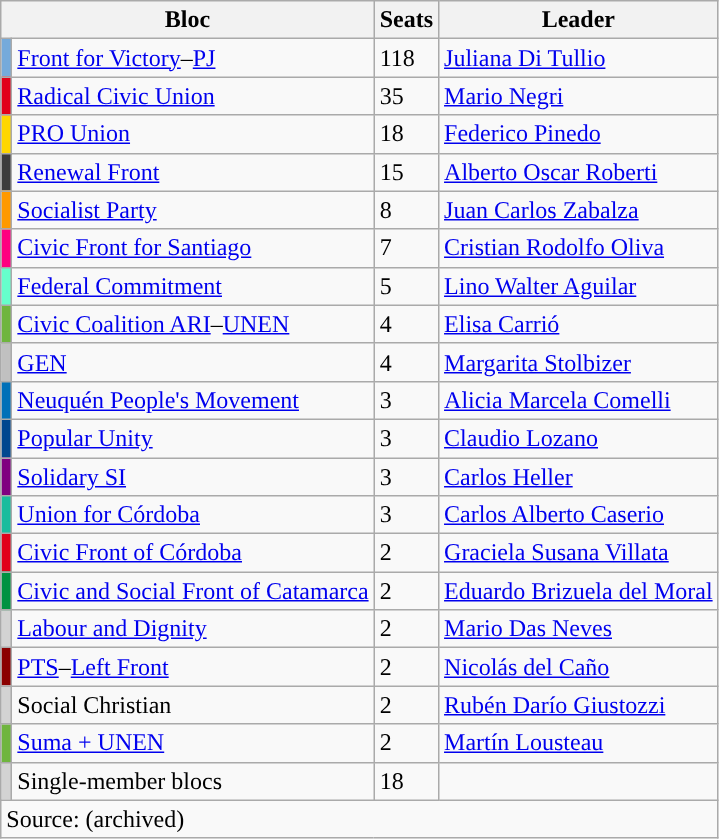<table class="wikitable">
<tr>
<th colspan="2">Bloc</th>
<th>Seats</th>
<th>Leader</th>
</tr>
<tr>
<td bgcolor="#75AADB"></td>
<td><a href='#'>Front for Victory</a>–<a href='#'>PJ</a></td>
<td>118</td>
<td><a href='#'>Juliana Di Tullio</a></td>
</tr>
<tr>
<td bgcolor="#E10019"></td>
<td><a href='#'>Radical Civic Union</a></td>
<td>35</td>
<td><a href='#'>Mario Negri</a></td>
</tr>
<tr>
<td bgcolor="#ffd700"></td>
<td><a href='#'>PRO Union</a></td>
<td>18</td>
<td><a href='#'>Federico Pinedo</a></td>
</tr>
<tr>
<td bgcolor="#3C3C3C"></td>
<td><a href='#'>Renewal Front</a></td>
<td>15</td>
<td><a href='#'>Alberto Oscar Roberti</a></td>
</tr>
<tr>
<td bgcolor="#FF9900"></td>
<td><a href='#'>Socialist Party</a></td>
<td>8</td>
<td><a href='#'>Juan Carlos Zabalza</a></td>
</tr>
<tr>
<td bgcolor="#FF0080"></td>
<td><a href='#'>Civic Front for Santiago</a></td>
<td>7</td>
<td><a href='#'>Cristian Rodolfo Oliva</a></td>
</tr>
<tr>
<td bgcolor="#66FFCC"></td>
<td><a href='#'>Federal Commitment</a></td>
<td>5</td>
<td><a href='#'>Lino Walter Aguilar</a></td>
</tr>
<tr>
<td bgcolor="#6fb53e"></td>
<td><a href='#'>Civic Coalition ARI</a>–<a href='#'>UNEN</a></td>
<td>4</td>
<td><a href='#'>Elisa Carrió</a></td>
</tr>
<tr>
<td bgcolor="#C0C0C0"></td>
<td><a href='#'>GEN</a></td>
<td>4</td>
<td><a href='#'>Margarita Stolbizer</a></td>
</tr>
<tr>
<td bgcolor="#0070b8"></td>
<td><a href='#'>Neuquén People's Movement</a></td>
<td>3</td>
<td><a href='#'>Alicia Marcela Comelli</a></td>
</tr>
<tr>
<td bgcolor="#00478F"></td>
<td><a href='#'>Popular Unity</a></td>
<td>3</td>
<td><a href='#'>Claudio Lozano</a></td>
</tr>
<tr>
<td bgcolor="purple"></td>
<td><a href='#'>Solidary SI</a></td>
<td>3</td>
<td><a href='#'>Carlos Heller</a></td>
</tr>
<tr>
<td bgcolor="#19bc9d"></td>
<td><a href='#'>Union for Córdoba</a></td>
<td>3</td>
<td><a href='#'>Carlos Alberto Caserio</a></td>
</tr>
<tr>
<td bgcolor="#E10019"></td>
<td><a href='#'>Civic Front of Córdoba</a></td>
<td>2</td>
<td><a href='#'>Graciela Susana Villata</a></td>
</tr>
<tr>
<td bgcolor="#009241"></td>
<td><a href='#'>Civic and Social Front of Catamarca</a></td>
<td>2</td>
<td><a href='#'>Eduardo Brizuela del Moral</a></td>
</tr>
<tr>
<td bgcolor="#d3d3d3"></td>
<td><a href='#'>Labour and Dignity</a></td>
<td>2</td>
<td><a href='#'>Mario Das Neves</a></td>
</tr>
<tr>
<td bgcolor="darkred"></td>
<td><a href='#'>PTS</a>–<a href='#'>Left Front</a></td>
<td>2</td>
<td><a href='#'>Nicolás del Caño</a></td>
</tr>
<tr>
<td bgcolor="#d3d3d3"></td>
<td>Social Christian</td>
<td>2</td>
<td><a href='#'>Rubén Darío Giustozzi</a></td>
</tr>
<tr>
<td bgcolor="#6fb53e"></td>
<td><a href='#'>Suma + UNEN</a></td>
<td>2</td>
<td><a href='#'>Martín Lousteau</a></td>
</tr>
<tr>
<td bgcolor="#D3D3D3"></td>
<td>Single-member blocs</td>
<td>18</td>
<td></td>
</tr>
<tr>
<td colspan=4>Source:  (archived)</td>
</tr>
</table>
